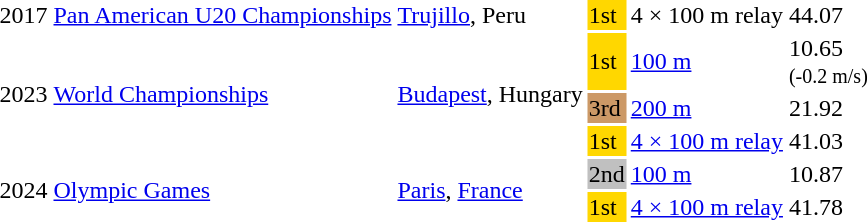<table>
<tr>
<td>2017</td>
<td><a href='#'>Pan American U20 Championships</a></td>
<td><a href='#'>Trujillo</a>, Peru</td>
<td bgcolor=gold>1st</td>
<td>4 × 100 m relay</td>
<td>44.07</td>
</tr>
<tr>
<td rowspan=3>2023</td>
<td rowspan=3><a href='#'>World Championships</a></td>
<td rowspan=3><a href='#'>Budapest</a>, Hungary</td>
<td bgcolor=gold>1st</td>
<td><a href='#'>100 m</a></td>
<td>10.65 <strong></strong><br><small>(-0.2 m/s)</small></td>
</tr>
<tr>
<td bgcolor=cc9966>3rd</td>
<td><a href='#'>200 m</a></td>
<td>21.92 <strong></strong></td>
</tr>
<tr>
<td bgcolor=gold>1st</td>
<td><a href='#'>4 × 100 m relay</a></td>
<td>41.03 <strong></strong></td>
</tr>
<tr>
<td rowspan=2>2024</td>
<td rowspan=2><a href='#'>Olympic Games</a></td>
<td rowspan=2><a href='#'>Paris</a>, <a href='#'>France</a></td>
<td bgcolor=silver>2nd</td>
<td><a href='#'>100 m</a></td>
<td>10.87</td>
</tr>
<tr>
<td bgcolor=gold>1st</td>
<td><a href='#'>4 × 100 m relay</a></td>
<td>41.78</td>
</tr>
<tr>
</tr>
</table>
